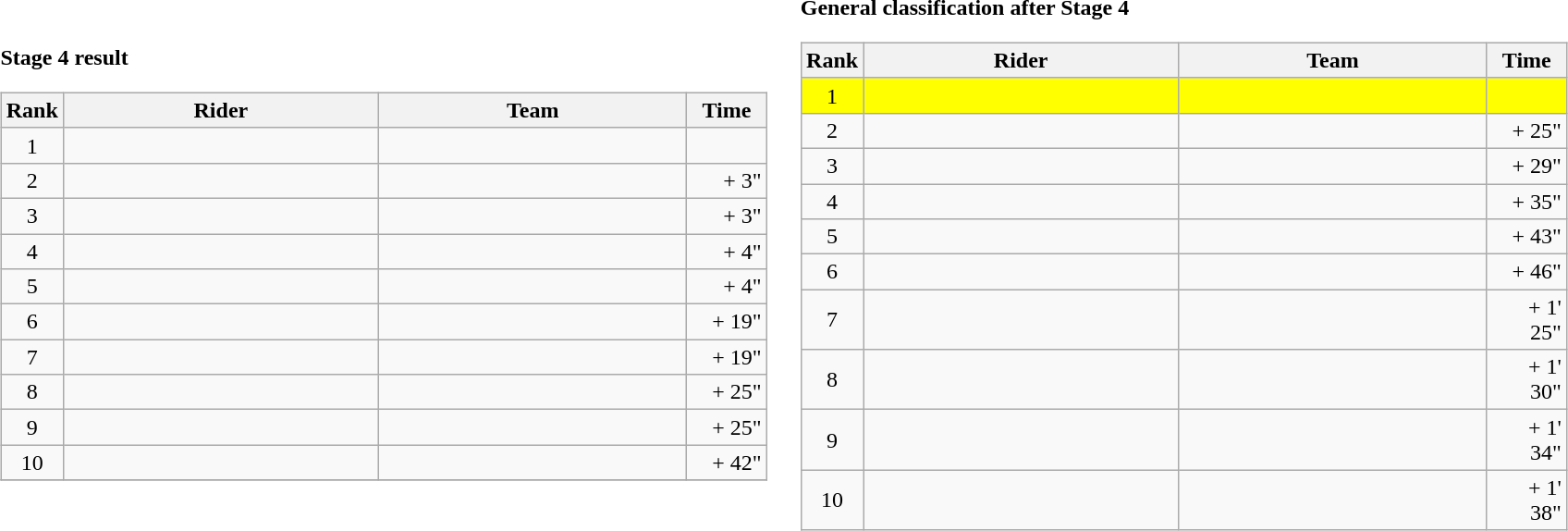<table>
<tr>
<td><strong>Stage 4 result</strong><br><table class="wikitable">
<tr>
<th width="8">Rank</th>
<th width="220">Rider</th>
<th width="215">Team</th>
<th width="50">Time</th>
</tr>
<tr>
<td style="text-align:center;">1</td>
<td><s></s> </td>
<td></td>
<td align="right"></td>
</tr>
<tr>
<td style="text-align:center;">2</td>
<td></td>
<td></td>
<td align="right">+ 3"</td>
</tr>
<tr>
<td style="text-align:center;">3</td>
<td></td>
<td></td>
<td align="right">+ 3"</td>
</tr>
<tr>
<td style="text-align:center;">4</td>
<td></td>
<td></td>
<td align="right">+ 4"</td>
</tr>
<tr>
<td style="text-align:center;">5</td>
<td></td>
<td></td>
<td align="right">+ 4"</td>
</tr>
<tr>
<td style="text-align:center;">6</td>
<td></td>
<td></td>
<td align="right">+ 19"</td>
</tr>
<tr>
<td style="text-align:center;">7</td>
<td></td>
<td></td>
<td align="right">+ 19"</td>
</tr>
<tr>
<td style="text-align:center;">8</td>
<td></td>
<td></td>
<td align="right">+ 25"</td>
</tr>
<tr>
<td style="text-align:center;">9</td>
<td></td>
<td></td>
<td align="right">+ 25"</td>
</tr>
<tr>
<td style="text-align:center;">10</td>
<td></td>
<td></td>
<td align="right">+ 42"</td>
</tr>
<tr>
</tr>
</table>
</td>
<td></td>
<td><strong>General classification after Stage 4</strong><br><table class="wikitable">
<tr>
<th width="8">Rank</th>
<th width="220">Rider</th>
<th width="215">Team</th>
<th width="50">Time</th>
</tr>
<tr bgcolor=Yellow>
<td style="text-align:center;">1</td>
<td><s></s> </td>
<td></td>
<td align="right"></td>
</tr>
<tr>
<td style="text-align:center;">2</td>
<td></td>
<td></td>
<td align="right">+ 25"</td>
</tr>
<tr>
<td style="text-align:center;">3</td>
<td></td>
<td></td>
<td align="right">+ 29"</td>
</tr>
<tr>
<td style="text-align:center;">4</td>
<td></td>
<td></td>
<td align="right">+ 35"</td>
</tr>
<tr>
<td style="text-align:center;">5</td>
<td></td>
<td></td>
<td align="right">+ 43"</td>
</tr>
<tr>
<td style="text-align:center;">6</td>
<td></td>
<td></td>
<td align="right">+ 46"</td>
</tr>
<tr>
<td style="text-align:center;">7</td>
<td></td>
<td></td>
<td align="right">+ 1' 25"</td>
</tr>
<tr>
<td style="text-align:center;">8</td>
<td></td>
<td></td>
<td align="right">+ 1' 30"</td>
</tr>
<tr>
<td style="text-align:center;">9</td>
<td></td>
<td></td>
<td align="right">+ 1' 34"</td>
</tr>
<tr>
<td style="text-align:center;">10</td>
<td></td>
<td></td>
<td align="right">+ 1' 38"</td>
</tr>
</table>
</td>
</tr>
</table>
